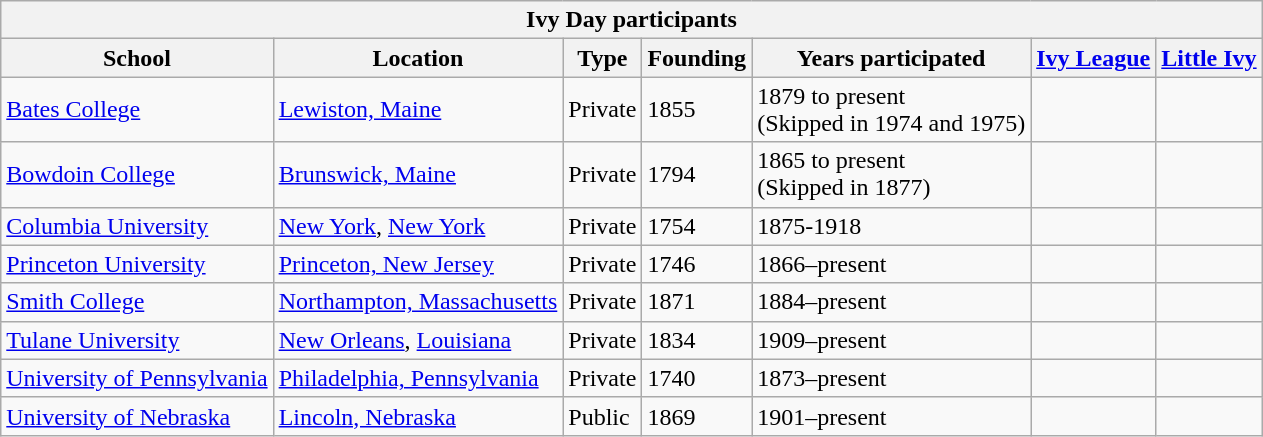<table class="wikitable">
<tr>
<th colspan="7">Ivy Day participants</th>
</tr>
<tr>
<th>School</th>
<th>Location</th>
<th>Type</th>
<th>Founding</th>
<th>Years participated</th>
<th><a href='#'>Ivy League</a></th>
<th><a href='#'>Little Ivy</a></th>
</tr>
<tr>
<td><a href='#'>Bates College</a></td>
<td><a href='#'>Lewiston, Maine</a></td>
<td>Private</td>
<td>1855</td>
<td>1879 to present<br>(Skipped in 1974 and 1975)</td>
<td></td>
<td></td>
</tr>
<tr>
<td><a href='#'>Bowdoin College</a></td>
<td><a href='#'>Brunswick, Maine</a></td>
<td>Private</td>
<td>1794</td>
<td>1865 to present<br>(Skipped in 1877)</td>
<td></td>
<td></td>
</tr>
<tr>
<td><a href='#'>Columbia University</a></td>
<td><a href='#'>New York</a>, <a href='#'>New York</a></td>
<td>Private</td>
<td>1754</td>
<td>1875-1918</td>
<td></td>
<td></td>
</tr>
<tr>
<td><a href='#'>Princeton University</a></td>
<td><a href='#'>Princeton, New Jersey</a></td>
<td>Private</td>
<td>1746</td>
<td>1866–present</td>
<td></td>
<td></td>
</tr>
<tr>
<td><a href='#'>Smith College</a></td>
<td><a href='#'>Northampton, Massachusetts</a></td>
<td>Private</td>
<td>1871</td>
<td>1884–present</td>
<td></td>
<td></td>
</tr>
<tr>
<td><a href='#'>Tulane University</a></td>
<td><a href='#'>New Orleans</a>, <a href='#'>Louisiana</a></td>
<td>Private</td>
<td>1834</td>
<td>1909–present</td>
<td></td>
<td></td>
</tr>
<tr>
<td><a href='#'>University of Pennsylvania</a></td>
<td><a href='#'>Philadelphia, Pennsylvania</a></td>
<td>Private</td>
<td>1740</td>
<td>1873–present</td>
<td></td>
<td></td>
</tr>
<tr>
<td><a href='#'>University of Nebraska</a></td>
<td><a href='#'>Lincoln, Nebraska</a></td>
<td>Public</td>
<td>1869</td>
<td>1901–present</td>
<td></td>
<td></td>
</tr>
</table>
